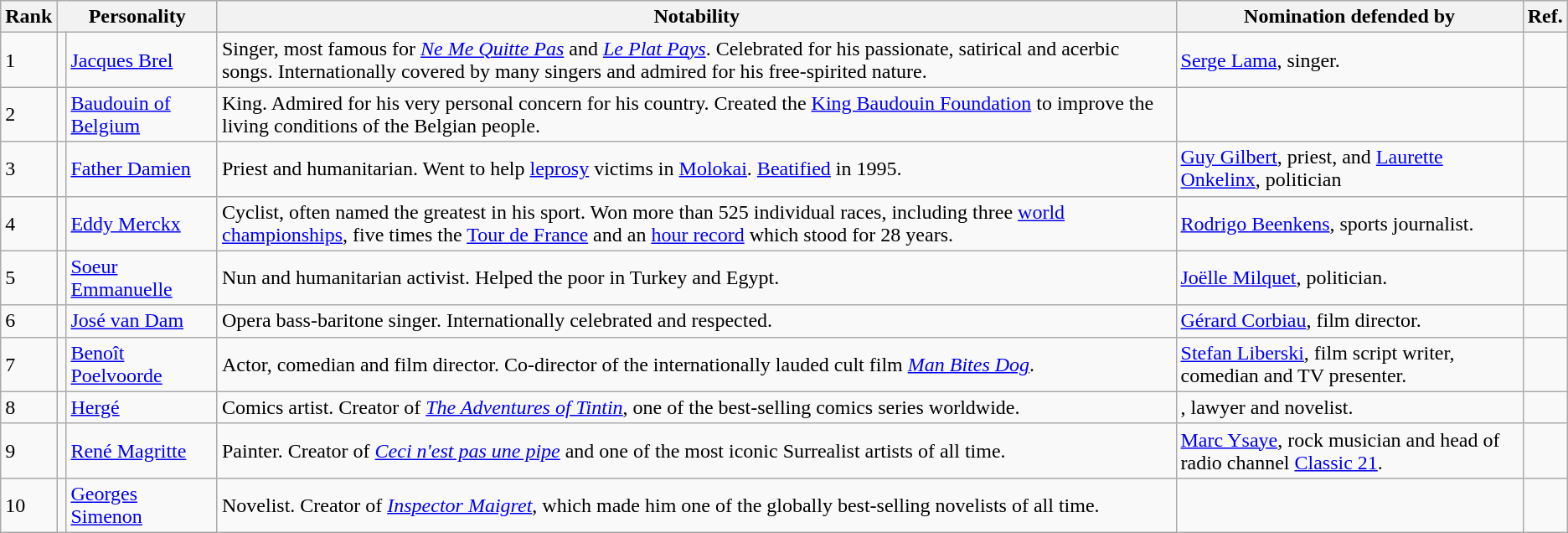<table class="wikitable sortable">
<tr>
<th>Rank</th>
<th colspan=2>Personality</th>
<th class="unsortable">Notability</th>
<th>Nomination defended by</th>
<th class="unsortable">Ref.</th>
</tr>
<tr>
<td>1</td>
<td></td>
<td><a href='#'>Jacques Brel</a></td>
<td>Singer, most famous for <em><a href='#'>Ne Me Quitte Pas</a></em> and <em><a href='#'>Le Plat Pays</a></em>. Celebrated for his passionate, satirical and acerbic songs. Internationally covered by many singers and admired for his free-spirited nature.</td>
<td><a href='#'>Serge Lama</a>, singer.</td>
<td></td>
</tr>
<tr>
<td>2</td>
<td></td>
<td><a href='#'>Baudouin of Belgium</a></td>
<td>King. Admired for his very personal concern for his country. Created the <a href='#'>King Baudouin Foundation</a> to improve the living conditions of the Belgian people.</td>
<td></td>
<td></td>
</tr>
<tr>
<td>3</td>
<td></td>
<td><a href='#'>Father Damien</a></td>
<td>Priest and humanitarian. Went to help <a href='#'>leprosy</a> victims in <a href='#'>Molokai</a>. <a href='#'>Beatified</a> in 1995.</td>
<td><a href='#'>Guy Gilbert</a>, priest, and <a href='#'>Laurette Onkelinx</a>, politician</td>
<td></td>
</tr>
<tr>
<td>4</td>
<td></td>
<td><a href='#'>Eddy Merckx</a></td>
<td>Cyclist, often named the greatest in his sport. Won more than 525 individual races, including three <a href='#'>world championships</a>, five times the <a href='#'>Tour de France</a> and an <a href='#'>hour record</a> which stood for 28 years.</td>
<td><a href='#'>Rodrigo Beenkens</a>, sports journalist.</td>
<td></td>
</tr>
<tr>
<td>5</td>
<td></td>
<td><a href='#'>Soeur Emmanuelle</a></td>
<td>Nun and humanitarian activist. Helped the poor in Turkey and Egypt.</td>
<td><a href='#'>Joëlle Milquet</a>, politician.</td>
<td></td>
</tr>
<tr>
<td>6</td>
<td></td>
<td><a href='#'>José van Dam</a></td>
<td>Opera bass-baritone singer. Internationally celebrated and respected.</td>
<td><a href='#'>Gérard Corbiau</a>, film director.</td>
<td></td>
</tr>
<tr>
<td>7</td>
<td></td>
<td><a href='#'>Benoît Poelvoorde</a></td>
<td>Actor, comedian and film director. Co-director of the internationally lauded cult film <em><a href='#'>Man Bites Dog</a></em>.</td>
<td><a href='#'>Stefan Liberski</a>, film script writer, comedian and TV presenter.</td>
<td></td>
</tr>
<tr>
<td>8</td>
<td></td>
<td><a href='#'>Hergé</a></td>
<td>Comics artist. Creator of <em><a href='#'>The Adventures of Tintin</a></em>, one of the best-selling comics series worldwide.</td>
<td>, lawyer and novelist.</td>
<td></td>
</tr>
<tr>
<td>9</td>
<td></td>
<td><a href='#'>René Magritte</a></td>
<td>Painter. Creator of <em><a href='#'>Ceci n'est pas une pipe</a></em> and one of the most iconic Surrealist artists of all time.</td>
<td><a href='#'>Marc Ysaye</a>, rock musician and head of radio channel <a href='#'>Classic 21</a>.</td>
<td></td>
</tr>
<tr>
<td>10</td>
<td></td>
<td><a href='#'>Georges Simenon</a></td>
<td>Novelist. Creator of <em><a href='#'>Inspector Maigret</a></em>, which made him one of the globally best-selling novelists of all time.</td>
<td></td>
<td></td>
</tr>
</table>
